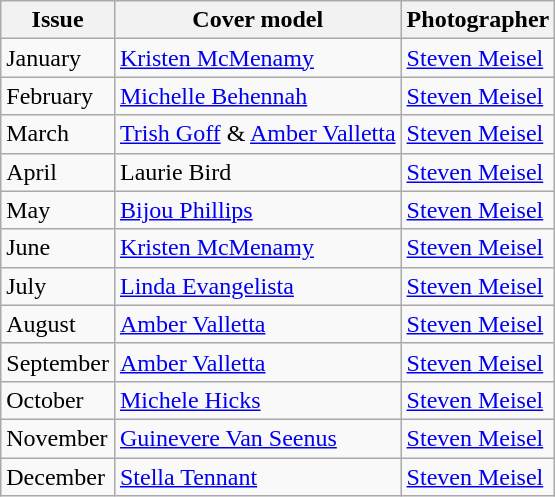<table class="sortable wikitable">
<tr>
<th>Issue</th>
<th>Cover model</th>
<th>Photographer</th>
</tr>
<tr>
<td>January</td>
<td><a href='#'>Kristen McMenamy</a></td>
<td><a href='#'>Steven Meisel</a></td>
</tr>
<tr>
<td>February</td>
<td><a href='#'>Michelle Behennah</a></td>
<td><a href='#'>Steven Meisel</a></td>
</tr>
<tr>
<td>March</td>
<td><a href='#'>Trish Goff</a> & <a href='#'>Amber Valletta</a></td>
<td><a href='#'>Steven Meisel</a></td>
</tr>
<tr>
<td>April</td>
<td>Laurie Bird</td>
<td><a href='#'>Steven Meisel</a></td>
</tr>
<tr>
<td>May</td>
<td><a href='#'>Bijou Phillips</a></td>
<td><a href='#'>Steven Meisel</a></td>
</tr>
<tr>
<td>June</td>
<td><a href='#'>Kristen McMenamy</a></td>
<td><a href='#'>Steven Meisel</a></td>
</tr>
<tr>
<td>July</td>
<td><a href='#'>Linda Evangelista</a></td>
<td><a href='#'>Steven Meisel</a></td>
</tr>
<tr>
<td>August</td>
<td><a href='#'>Amber Valletta</a></td>
<td><a href='#'>Steven Meisel</a></td>
</tr>
<tr>
<td>September</td>
<td><a href='#'>Amber Valletta</a></td>
<td><a href='#'>Steven Meisel</a></td>
</tr>
<tr>
<td>October</td>
<td><a href='#'>Michele Hicks</a></td>
<td><a href='#'>Steven Meisel</a></td>
</tr>
<tr>
<td>November</td>
<td><a href='#'>Guinevere Van Seenus</a></td>
<td><a href='#'>Steven Meisel</a></td>
</tr>
<tr>
<td>December</td>
<td><a href='#'>Stella Tennant</a></td>
<td><a href='#'>Steven Meisel</a></td>
</tr>
</table>
